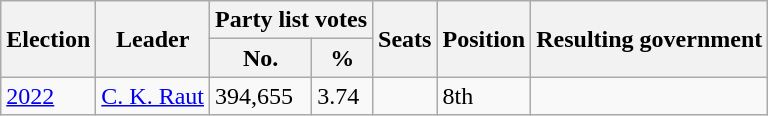<table class="wikitable">
<tr>
<th rowspan="2">Election</th>
<th rowspan="2">Leader</th>
<th colspan="2">Party list votes</th>
<th rowspan="2">Seats</th>
<th rowspan="2">Position</th>
<th rowspan="2">Resulting government</th>
</tr>
<tr>
<th>No.</th>
<th>%</th>
</tr>
<tr>
<td><a href='#'>2022</a></td>
<td><a href='#'>C. K. Raut</a></td>
<td>394,655</td>
<td>3.74</td>
<td></td>
<td>8th</td>
<td></td>
</tr>
</table>
